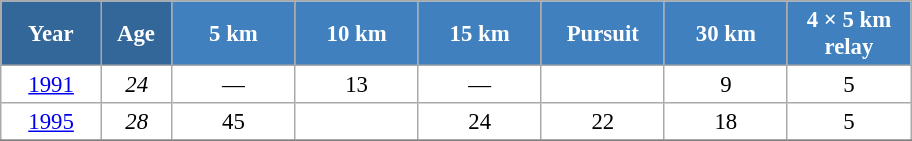<table class="wikitable" style="font-size:95%; text-align:center; border:grey solid 1px; border-collapse:collapse; background:#ffffff;">
<tr>
<th style="background-color:#369; color:white; width:60px;"> Year </th>
<th style="background-color:#369; color:white; width:40px;"> Age </th>
<th style="background-color:#4180be; color:white; width:75px;"> 5 km </th>
<th style="background-color:#4180be; color:white; width:75px;"> 10 km </th>
<th style="background-color:#4180be; color:white; width:75px;"> 15 km </th>
<th style="background-color:#4180be; color:white; width:75px;"> Pursuit </th>
<th style="background-color:#4180be; color:white; width:75px;"> 30 km </th>
<th style="background-color:#4180be; color:white; width:75px;"> 4 × 5 km <br> relay </th>
</tr>
<tr>
<td><a href='#'>1991</a></td>
<td><em>24</em></td>
<td>—</td>
<td>13</td>
<td>—</td>
<td></td>
<td>9</td>
<td>5</td>
</tr>
<tr>
<td><a href='#'>1995</a></td>
<td><em>28</em></td>
<td>45</td>
<td></td>
<td>24</td>
<td>22</td>
<td>18</td>
<td>5</td>
</tr>
<tr>
</tr>
</table>
